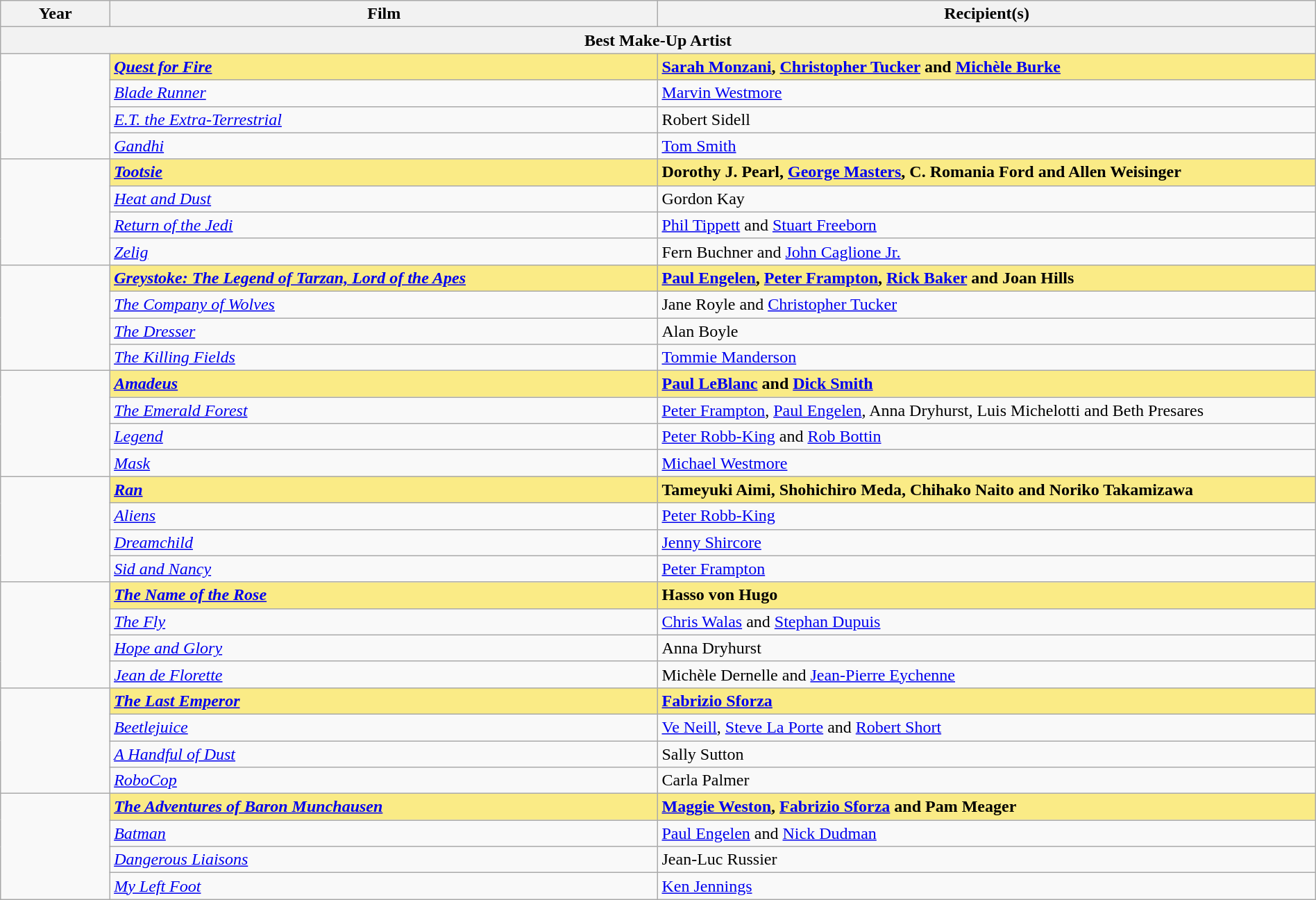<table class="wikitable" style="width:100%;" cellpadding="5">
<tr>
<th style="width:5%;">Year</th>
<th style="width:25%;">Film</th>
<th style="width:30%;">Recipient(s)</th>
</tr>
<tr>
<th colspan="3">Best Make-Up Artist</th>
</tr>
<tr>
<td rowspan="4"></td>
<td style="background:#FAEB86"><strong><em><a href='#'>Quest for Fire</a></em></strong></td>
<td style="background:#FAEB86"><strong><a href='#'>Sarah Monzani</a>, <a href='#'>Christopher Tucker</a> and <a href='#'>Michèle Burke</a></strong></td>
</tr>
<tr>
<td><em><a href='#'>Blade Runner</a></em></td>
<td><a href='#'>Marvin Westmore</a></td>
</tr>
<tr>
<td><em><a href='#'>E.T. the Extra-Terrestrial</a></em></td>
<td>Robert Sidell</td>
</tr>
<tr>
<td><em><a href='#'>Gandhi</a></em></td>
<td><a href='#'>Tom Smith</a></td>
</tr>
<tr>
<td rowspan="4"></td>
<td style="background:#FAEB86"><strong><em><a href='#'>Tootsie</a></em></strong></td>
<td style="background:#FAEB86"><strong>Dorothy J. Pearl, <a href='#'>George Masters</a>, C. Romania Ford and Allen Weisinger</strong></td>
</tr>
<tr>
<td><em><a href='#'>Heat and Dust</a></em></td>
<td>Gordon Kay</td>
</tr>
<tr>
<td><em><a href='#'>Return of the Jedi</a></em></td>
<td><a href='#'>Phil Tippett</a> and <a href='#'>Stuart Freeborn</a></td>
</tr>
<tr>
<td><em><a href='#'>Zelig</a></em></td>
<td>Fern Buchner and <a href='#'>John Caglione Jr.</a></td>
</tr>
<tr>
<td rowspan="4"></td>
<td style="background:#FAEB86"><strong><em><a href='#'>Greystoke: The Legend of Tarzan, Lord of the Apes</a></em></strong></td>
<td style="background:#FAEB86"><strong><a href='#'>Paul Engelen</a>, <a href='#'>Peter Frampton</a>, <a href='#'>Rick Baker</a> and Joan Hills</strong></td>
</tr>
<tr>
<td><em><a href='#'>The Company of Wolves</a></em></td>
<td>Jane Royle and <a href='#'>Christopher Tucker</a></td>
</tr>
<tr>
<td><em><a href='#'>The Dresser</a></em></td>
<td>Alan Boyle</td>
</tr>
<tr>
<td><em><a href='#'>The Killing Fields</a></em></td>
<td><a href='#'>Tommie Manderson</a></td>
</tr>
<tr>
<td rowspan="4"></td>
<td style="background:#FAEB86"><strong><em><a href='#'>Amadeus</a></em></strong></td>
<td style="background:#FAEB86"><strong><a href='#'>Paul LeBlanc</a> and <a href='#'>Dick Smith</a></strong></td>
</tr>
<tr>
<td><em><a href='#'>The Emerald Forest</a></em></td>
<td><a href='#'>Peter Frampton</a>, <a href='#'>Paul Engelen</a>, Anna Dryhurst, Luis Michelotti and Beth Presares</td>
</tr>
<tr>
<td><em><a href='#'>Legend</a></em></td>
<td><a href='#'>Peter Robb-King</a> and <a href='#'>Rob Bottin</a></td>
</tr>
<tr>
<td><em><a href='#'>Mask</a></em></td>
<td><a href='#'>Michael Westmore</a></td>
</tr>
<tr>
<td rowspan="4"></td>
<td style="background:#FAEB86"><strong><em><a href='#'>Ran</a></em></strong></td>
<td style="background:#FAEB86"><strong>Tameyuki Aimi, Shohichiro Meda, Chihako Naito and Noriko Takamizawa</strong></td>
</tr>
<tr>
<td><em><a href='#'>Aliens</a></em></td>
<td><a href='#'>Peter Robb-King</a></td>
</tr>
<tr>
<td><em><a href='#'>Dreamchild</a></em></td>
<td><a href='#'>Jenny Shircore</a></td>
</tr>
<tr>
<td><em><a href='#'>Sid and Nancy</a></em></td>
<td><a href='#'>Peter Frampton</a></td>
</tr>
<tr>
<td rowspan="4"></td>
<td style="background:#FAEB86"><strong><em><a href='#'>The Name of the Rose</a></em></strong></td>
<td style="background:#FAEB86"><strong>Hasso von Hugo</strong></td>
</tr>
<tr>
<td><em><a href='#'>The Fly</a></em></td>
<td><a href='#'>Chris Walas</a> and <a href='#'>Stephan Dupuis</a></td>
</tr>
<tr>
<td><em><a href='#'>Hope and Glory</a></em></td>
<td>Anna Dryhurst</td>
</tr>
<tr>
<td><em><a href='#'>Jean de Florette</a></em></td>
<td>Michèle Dernelle and <a href='#'>Jean-Pierre Eychenne</a></td>
</tr>
<tr>
<td rowspan="4"></td>
<td style="background:#FAEB86"><strong><em><a href='#'>The Last Emperor</a></em></strong></td>
<td style="background:#FAEB86"><strong><a href='#'>Fabrizio Sforza</a></strong></td>
</tr>
<tr>
<td><em><a href='#'>Beetlejuice</a></em></td>
<td><a href='#'>Ve Neill</a>, <a href='#'>Steve La Porte</a> and <a href='#'>Robert Short</a></td>
</tr>
<tr>
<td><em><a href='#'>A Handful of Dust</a></em></td>
<td>Sally Sutton</td>
</tr>
<tr>
<td><em><a href='#'>RoboCop</a></em></td>
<td>Carla Palmer</td>
</tr>
<tr>
<td rowspan="4"></td>
<td style="background:#FAEB86"><strong><em><a href='#'>The Adventures of Baron Munchausen</a></em></strong></td>
<td style="background:#FAEB86"><strong><a href='#'>Maggie Weston</a>, <a href='#'>Fabrizio Sforza</a> and Pam Meager</strong></td>
</tr>
<tr>
<td><em><a href='#'>Batman</a></em></td>
<td><a href='#'>Paul Engelen</a> and <a href='#'>Nick Dudman</a></td>
</tr>
<tr>
<td><em><a href='#'>Dangerous Liaisons</a></em></td>
<td>Jean-Luc Russier</td>
</tr>
<tr>
<td><em><a href='#'>My Left Foot</a></em></td>
<td><a href='#'>Ken Jennings</a></td>
</tr>
</table>
